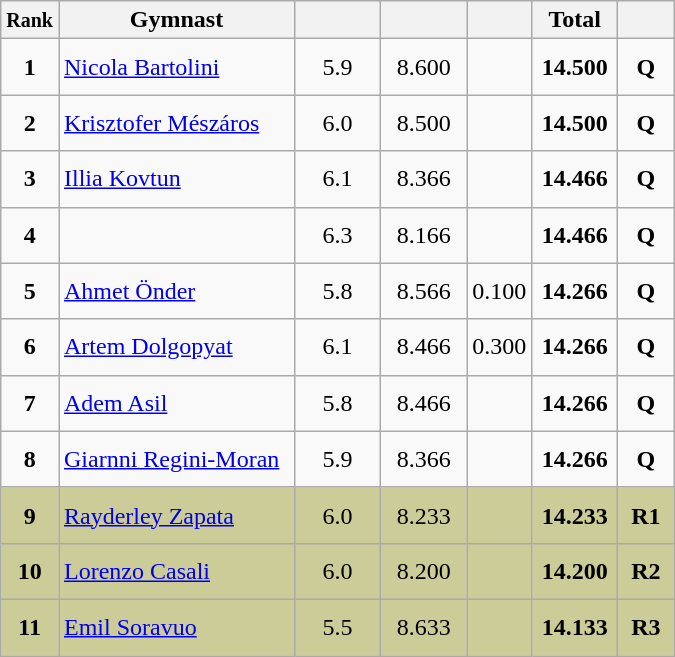<table style="text-align:center;" class="wikitable sortable">
<tr>
<th scope="col" style="width:15px;"><small>Rank</small></th>
<th scope="col" style="width:150px;">Gymnast</th>
<th scope="col" style="width:50px;"><small></small></th>
<th scope="col" style="width:50px;"><small></small></th>
<th scope="col" style="width:20px;"><small></small></th>
<th scope="col" style="width:50px;">Total</th>
<th scope="col" style="width:30px;"><small></small></th>
</tr>
<tr>
<td scope="row" style="text-align:center"><strong>1</strong></td>
<td style="height:30px; text-align:left;"> <a href='#'>Nicola Bartolini</a></td>
<td>5.9</td>
<td>8.600</td>
<td></td>
<td><strong>14.500</strong></td>
<td><strong>Q</strong></td>
</tr>
<tr>
<td scope="row" style="text-align:center"><strong>2</strong></td>
<td style="height:30px; text-align:left;"> <a href='#'>Krisztofer Mészáros</a></td>
<td>6.0</td>
<td>8.500</td>
<td></td>
<td><strong>14.500</strong></td>
<td><strong>Q</strong></td>
</tr>
<tr>
<td scope="row" style="text-align:center"><strong>3</strong></td>
<td style="height:30px; text-align:left;"> <a href='#'>Illia Kovtun</a></td>
<td>6.1</td>
<td>8.366</td>
<td></td>
<td><strong>14.466</strong></td>
<td><strong>Q</strong></td>
</tr>
<tr>
<td scope="row" style="text-align:center"><strong>4</strong></td>
<td style="height:30px; text-align:left;"></td>
<td>6.3</td>
<td>8.166</td>
<td></td>
<td><strong>14.466</strong></td>
<td><strong>Q</strong></td>
</tr>
<tr>
<td scope="row" style="text-align:center"><strong>5</strong></td>
<td style="height:30px; text-align:left;"> <a href='#'>Ahmet Önder</a></td>
<td>5.8</td>
<td>8.566</td>
<td>0.100</td>
<td><strong>14.266</strong></td>
<td><strong>Q</strong></td>
</tr>
<tr>
<td scope="row" style="text-align:center"><strong>6</strong></td>
<td style="height:30px; text-align:left;"> <a href='#'>Artem Dolgopyat</a></td>
<td>6.1</td>
<td>8.466</td>
<td>0.300</td>
<td><strong>14.266</strong></td>
<td><strong>Q</strong></td>
</tr>
<tr>
<td scope="row" style="text-align:center"><strong>7</strong></td>
<td style="height:30px; text-align:left;"> <a href='#'>Adem Asil</a></td>
<td>5.8</td>
<td>8.466</td>
<td></td>
<td><strong>14.266</strong></td>
<td><strong>Q</strong></td>
</tr>
<tr>
<td scope="row" style="text-align:center"><strong>8</strong></td>
<td style="height:30px; text-align:left;"> <a href='#'>Giarnni Regini-Moran</a></td>
<td>5.9</td>
<td>8.366</td>
<td></td>
<td><strong>14.266</strong></td>
<td><strong>Q</strong></td>
</tr>
<tr style="background:#cccc99;">
<td scope="row" style="text-align:center"><strong>9</strong></td>
<td style="height:30px; text-align:left;"> <a href='#'>Rayderley Zapata</a></td>
<td>6.0</td>
<td>8.233</td>
<td></td>
<td><strong>14.233</strong></td>
<td><strong>R1</strong></td>
</tr>
<tr style="background:#cccc99;">
<td scope="row" style="text-align:center"><strong>10</strong></td>
<td style="height:30px; text-align:left;"> <a href='#'>Lorenzo Casali</a></td>
<td>6.0</td>
<td>8.200</td>
<td></td>
<td><strong>14.200</strong></td>
<td><strong>R2</strong></td>
</tr>
<tr style="background:#cccc99;">
<td scope="row" style="text-align:center"><strong>11</strong></td>
<td style="height:30px; text-align:left;"> <a href='#'>Emil Soravuo</a></td>
<td>5.5</td>
<td>8.633</td>
<td></td>
<td><strong>14.133</strong></td>
<td><strong>R3</strong></td>
</tr>
</table>
